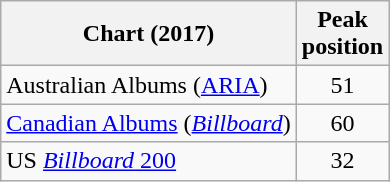<table class="wikitable" border="1">
<tr>
<th scope="col">Chart (2017)</th>
<th scope="col">Peak<br>position</th>
</tr>
<tr>
<td>Australian Albums (<a href='#'>ARIA</a>)</td>
<td style="text-align:center;">51</td>
</tr>
<tr>
<td><a href='#'>Canadian Albums</a> (<em><a href='#'>Billboard</a></em>)</td>
<td style="text-align:center;">60</td>
</tr>
<tr>
<td>US <a href='#'><em>Billboard</em> 200</a></td>
<td style="text-align:center;">32</td>
</tr>
</table>
